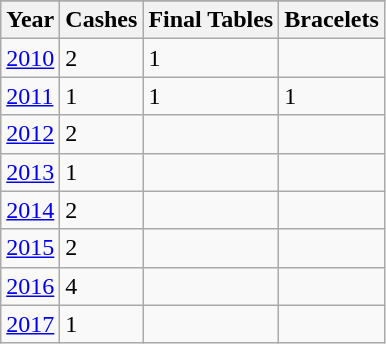<table class="wikitable">
<tr>
</tr>
<tr>
<th>Year</th>
<th>Cashes</th>
<th>Final Tables</th>
<th>Bracelets</th>
</tr>
<tr>
<td><a href='#'>2010</a></td>
<td>2</td>
<td>1</td>
<td></td>
</tr>
<tr>
<td><a href='#'>2011</a></td>
<td>1</td>
<td>1</td>
<td>1</td>
</tr>
<tr>
<td><a href='#'>2012</a></td>
<td>2</td>
<td></td>
<td></td>
</tr>
<tr>
<td><a href='#'>2013</a></td>
<td>1</td>
<td></td>
<td></td>
</tr>
<tr>
<td><a href='#'>2014</a></td>
<td>2</td>
<td></td>
<td></td>
</tr>
<tr>
<td><a href='#'>2015</a></td>
<td>2</td>
<td></td>
<td></td>
</tr>
<tr>
<td><a href='#'>2016</a></td>
<td>4</td>
<td></td>
<td></td>
</tr>
<tr>
<td><a href='#'>2017</a></td>
<td>1</td>
<td></td>
<td></td>
</tr>
</table>
